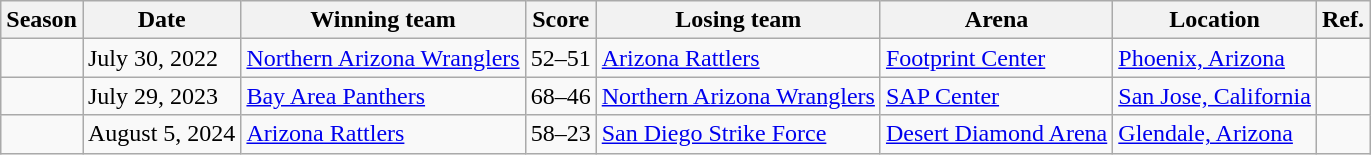<table class="wikitable">
<tr>
<th>Season</th>
<th>Date</th>
<th>Winning team</th>
<th>Score</th>
<th>Losing team</th>
<th>Arena</th>
<th>Location</th>
<th>Ref.</th>
</tr>
<tr>
<td align="center"></td>
<td>July 30, 2022</td>
<td><a href='#'>Northern Arizona Wranglers</a></td>
<td align="center">52–51</td>
<td><a href='#'>Arizona Rattlers</a></td>
<td><a href='#'>Footprint Center</a></td>
<td><a href='#'>Phoenix, Arizona</a></td>
<td align="center"></td>
</tr>
<tr>
<td align="center"></td>
<td>July 29, 2023</td>
<td><a href='#'>Bay Area Panthers</a></td>
<td align="center">68–46</td>
<td><a href='#'>Northern Arizona Wranglers</a></td>
<td><a href='#'>SAP Center</a></td>
<td><a href='#'>San Jose, California</a></td>
<td align="center"></td>
</tr>
<tr>
<td align="center"></td>
<td>August 5, 2024</td>
<td><a href='#'>Arizona Rattlers</a></td>
<td align="center">58–23</td>
<td><a href='#'>San Diego Strike Force</a></td>
<td><a href='#'>Desert Diamond Arena</a></td>
<td><a href='#'>Glendale, Arizona</a></td>
<td align="center"></td>
</tr>
</table>
